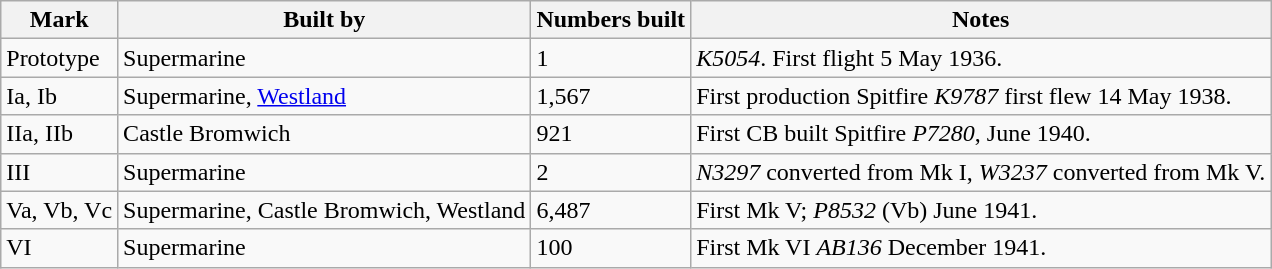<table class="wikitable">
<tr>
<th>Mark</th>
<th>Built by</th>
<th>Numbers built</th>
<th>Notes</th>
</tr>
<tr>
<td>Prototype</td>
<td>Supermarine</td>
<td>1</td>
<td><em>K5054</em>. First flight 5 May 1936.</td>
</tr>
<tr>
<td>Ia, Ib</td>
<td>Supermarine, <a href='#'>Westland</a></td>
<td>1,567</td>
<td>First production Spitfire <em>K9787</em> first flew 14 May 1938.</td>
</tr>
<tr>
<td>IIa, IIb</td>
<td>Castle Bromwich</td>
<td>921</td>
<td>First CB built Spitfire <em>P7280</em>, June 1940.</td>
</tr>
<tr>
<td>III</td>
<td>Supermarine</td>
<td>2</td>
<td><em>N3297</em> converted from Mk I, <em>W3237</em> converted from Mk V.</td>
</tr>
<tr>
<td>Va, Vb, Vc</td>
<td>Supermarine, Castle Bromwich, Westland</td>
<td>6,487</td>
<td>First Mk V; <em>P8532</em> (Vb) June 1941.</td>
</tr>
<tr>
<td>VI</td>
<td>Supermarine</td>
<td>100</td>
<td>First Mk VI <em>AB136</em> December 1941.</td>
</tr>
</table>
